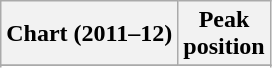<table class="wikitable sortable">
<tr>
<th>Chart (2011–12)</th>
<th>Peak<br>position</th>
</tr>
<tr>
</tr>
<tr>
</tr>
<tr>
</tr>
</table>
